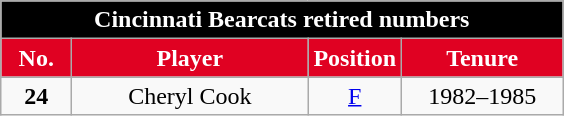<table class="wikitable sortable" style="text-align:center">
<tr>
<td colspan="5" style="background:black; color:white;"><strong>Cincinnati Bearcats retired numbers</strong></td>
</tr>
<tr>
<th style="width:40px; background:#E00122; color:white;">No.</th>
<th style="width:150px; background:#E00122; color:white;">Player</th>
<th style="width:40px; background:#E00122; color:white;">Position</th>
<th style="width:100px; background:#E00122; color:white;">Tenure</th>
</tr>
<tr>
<td><strong>24</strong></td>
<td>Cheryl Cook</td>
<td><a href='#'>F</a></td>
<td>1982–1985</td>
</tr>
</table>
